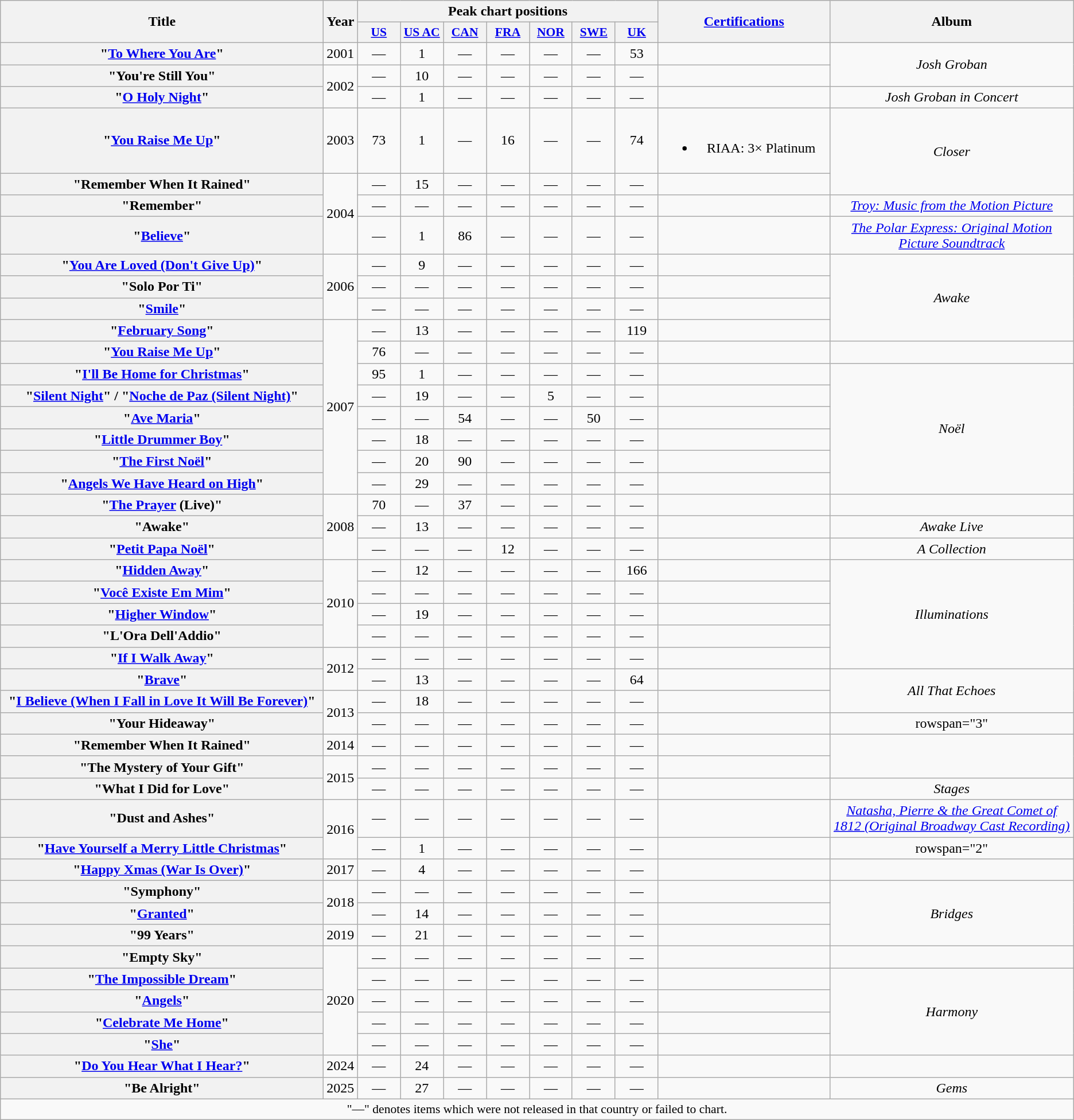<table class="wikitable plainrowheaders" style="text-align: center;" border="1">
<tr>
<th scope="col" rowspan="2" style="width:23em;">Title</th>
<th scope="col" rowspan="2">Year</th>
<th scope="col" colspan="7">Peak chart positions</th>
<th scope="col" rowspan="2" style="width:12em;"><a href='#'>Certifications</a></th>
<th scope="col" rowspan="2">Album</th>
</tr>
<tr>
<th scope="col" style="width:3em;font-size:90%;"><a href='#'>US</a><br></th>
<th scope="col" style="width:3em;font-size:90%;"><a href='#'>US AC</a><br></th>
<th scope="col" style="width:3em;font-size:90%;"><a href='#'>CAN</a><br></th>
<th scope="col" style="width:3em;font-size:90%;"><a href='#'>FRA</a><br></th>
<th scope="col" style="width:3em;font-size:90%;"><a href='#'>NOR</a><br></th>
<th scope="col" style="width:3em;font-size:90%;"><a href='#'>SWE</a><br></th>
<th scope="col" style="width:3em;font-size:90%;"><a href='#'>UK</a><br></th>
</tr>
<tr>
<th scope="row">"<a href='#'>To Where You Are</a>"</th>
<td>2001</td>
<td>—</td>
<td>1</td>
<td>—</td>
<td>—</td>
<td>—</td>
<td>—</td>
<td>53</td>
<td></td>
<td rowspan="2"><em>Josh Groban</em></td>
</tr>
<tr>
<th scope="row">"You're Still You"</th>
<td rowspan="2">2002</td>
<td>—</td>
<td>10</td>
<td>—</td>
<td>—</td>
<td>—</td>
<td>—</td>
<td>—</td>
<td></td>
</tr>
<tr>
<th scope="row">"<a href='#'>O Holy Night</a>"</th>
<td>—</td>
<td>1</td>
<td>—</td>
<td>—</td>
<td>—</td>
<td>—</td>
<td>—</td>
<td></td>
<td><em>Josh Groban in Concert</em></td>
</tr>
<tr>
<th scope="row">"<a href='#'>You Raise Me Up</a>"</th>
<td rowspan="1">2003</td>
<td>73</td>
<td>1</td>
<td>—</td>
<td>16</td>
<td>—</td>
<td>—</td>
<td>74</td>
<td><br><ul><li>RIAA: 3× Platinum</li></ul></td>
<td rowspan="2"><em>Closer</em></td>
</tr>
<tr>
<th scope="row">"Remember When It Rained"</th>
<td rowspan="3">2004</td>
<td>—</td>
<td>15</td>
<td>—</td>
<td>—</td>
<td>—</td>
<td>—</td>
<td>—</td>
<td></td>
</tr>
<tr>
<th scope="row">"Remember"</th>
<td>—</td>
<td>—</td>
<td>—</td>
<td>—</td>
<td>—</td>
<td>—</td>
<td>—</td>
<td></td>
<td><em><a href='#'>Troy: Music from the Motion Picture</a></em></td>
</tr>
<tr>
<th scope="row">"<a href='#'>Believe</a>"</th>
<td>—</td>
<td>1</td>
<td>86</td>
<td>—</td>
<td>—</td>
<td>—</td>
<td>—</td>
<td></td>
<td><em><a href='#'>The Polar Express: Original Motion Picture Soundtrack</a></em></td>
</tr>
<tr>
<th scope="row">"<a href='#'>You Are Loved (Don't Give Up)</a>"</th>
<td rowspan="3">2006</td>
<td>—</td>
<td>9</td>
<td>—</td>
<td>—</td>
<td>—</td>
<td>—</td>
<td>—</td>
<td></td>
<td rowspan="4"><em>Awake</em></td>
</tr>
<tr>
<th scope="row">"Solo Por Ti"</th>
<td>—</td>
<td>—</td>
<td>—</td>
<td>—</td>
<td>—</td>
<td>—</td>
<td>—</td>
<td></td>
</tr>
<tr>
<th scope="row">"<a href='#'>Smile</a>"</th>
<td>—</td>
<td>—</td>
<td>—</td>
<td>—</td>
<td>—</td>
<td>—</td>
<td>—</td>
<td></td>
</tr>
<tr>
<th scope="row">"<a href='#'>February Song</a>"</th>
<td rowspan="8">2007</td>
<td>—</td>
<td>13</td>
<td>—</td>
<td>—</td>
<td>—</td>
<td>—</td>
<td>119</td>
<td></td>
</tr>
<tr>
<th scope="row">"<a href='#'>You Raise Me Up</a>"<br></th>
<td>76</td>
<td>—</td>
<td>—</td>
<td>—</td>
<td>—</td>
<td>—</td>
<td>—</td>
<td></td>
<td></td>
</tr>
<tr>
<th scope="row">"<a href='#'>I'll Be Home for Christmas</a>"</th>
<td>95</td>
<td>1</td>
<td>—</td>
<td>—</td>
<td>—</td>
<td>—</td>
<td>—</td>
<td></td>
<td rowspan="6"><em>Noël</em></td>
</tr>
<tr>
<th scope="row">"<a href='#'>Silent Night</a>" / "<a href='#'>Noche de Paz (Silent Night)</a>"</th>
<td>—</td>
<td>19</td>
<td>—</td>
<td>—</td>
<td>5</td>
<td>—</td>
<td>—</td>
<td></td>
</tr>
<tr>
<th scope="row">"<a href='#'>Ave Maria</a>"</th>
<td>—</td>
<td>—</td>
<td>54</td>
<td>—</td>
<td>—</td>
<td>50</td>
<td>—</td>
<td></td>
</tr>
<tr>
<th scope="row">"<a href='#'>Little Drummer Boy</a>"<br></th>
<td>—</td>
<td>18</td>
<td>—</td>
<td>—</td>
<td>—</td>
<td>—</td>
<td>—</td>
<td></td>
</tr>
<tr>
<th scope="row">"<a href='#'>The First Noël</a>"<br></th>
<td>—</td>
<td>20</td>
<td>90</td>
<td>—</td>
<td>—</td>
<td>—</td>
<td>—</td>
<td></td>
</tr>
<tr>
<th scope="row">"<a href='#'>Angels We Have Heard on High</a>"<br></th>
<td>—</td>
<td>29</td>
<td>—</td>
<td>—</td>
<td>—</td>
<td>—</td>
<td>—</td>
<td></td>
</tr>
<tr>
<th scope="row">"<a href='#'>The Prayer</a> (Live)"<br></th>
<td rowspan="3">2008</td>
<td>70</td>
<td>—</td>
<td>37</td>
<td>—</td>
<td>—</td>
<td>—</td>
<td>—</td>
<td></td>
<td></td>
</tr>
<tr>
<th scope="row">"Awake"</th>
<td>—</td>
<td>13</td>
<td>—</td>
<td>—</td>
<td>—</td>
<td>—</td>
<td>—</td>
<td></td>
<td><em>Awake Live</em></td>
</tr>
<tr>
<th scope="row">"<a href='#'>Petit Papa Noël</a>"</th>
<td>—</td>
<td>—</td>
<td>—</td>
<td>12</td>
<td>—</td>
<td>—</td>
<td>—</td>
<td></td>
<td><em>A Collection</em></td>
</tr>
<tr>
<th scope="row">"<a href='#'>Hidden Away</a>"</th>
<td rowspan="4">2010</td>
<td>—</td>
<td>12</td>
<td>—</td>
<td>—</td>
<td>—</td>
<td>—</td>
<td>166</td>
<td></td>
<td rowspan="5"><em>Illuminations</em></td>
</tr>
<tr>
<th scope="row">"<a href='#'>Você Existe Em Mim</a>"</th>
<td>—</td>
<td>—</td>
<td>—</td>
<td>—</td>
<td>—</td>
<td>—</td>
<td>—</td>
<td></td>
</tr>
<tr>
<th scope="row">"<a href='#'>Higher Window</a>"</th>
<td>—</td>
<td>19</td>
<td>—</td>
<td>—</td>
<td>—</td>
<td>—</td>
<td>—</td>
<td></td>
</tr>
<tr>
<th scope="row">"L'Ora Dell'Addio"</th>
<td>—</td>
<td>—</td>
<td>—</td>
<td>—</td>
<td>—</td>
<td>—</td>
<td>—</td>
<td></td>
</tr>
<tr>
<th scope="row">"<a href='#'>If I Walk Away</a>"</th>
<td rowspan="2">2012</td>
<td>—</td>
<td>—</td>
<td>—</td>
<td>—</td>
<td>—</td>
<td>—</td>
<td>—</td>
<td></td>
</tr>
<tr>
<th scope="row">"<a href='#'>Brave</a>"</th>
<td>—</td>
<td>13</td>
<td>—</td>
<td>—</td>
<td>—</td>
<td>—</td>
<td>64</td>
<td></td>
<td rowspan="2"><em>All That Echoes</em></td>
</tr>
<tr>
<th scope="row">"<a href='#'>I Believe (When I Fall in Love It Will Be Forever)</a>"</th>
<td rowspan="2">2013</td>
<td>—</td>
<td>18</td>
<td>—</td>
<td>—</td>
<td>—</td>
<td>—</td>
<td>—</td>
<td></td>
</tr>
<tr>
<th scope="row">"Your Hideaway"</th>
<td>—</td>
<td>—</td>
<td>—</td>
<td>—</td>
<td>—</td>
<td>—</td>
<td>—</td>
<td></td>
<td>rowspan="3" </td>
</tr>
<tr>
<th scope="row">"Remember When It Rained" <br></th>
<td>2014</td>
<td>—</td>
<td>—</td>
<td>—</td>
<td>—</td>
<td>—</td>
<td>—</td>
<td>—</td>
<td></td>
</tr>
<tr>
<th scope="row">"The Mystery of Your Gift" <br></th>
<td rowspan="2">2015</td>
<td>—</td>
<td>—</td>
<td>—</td>
<td>—</td>
<td>—</td>
<td>—</td>
<td>—</td>
<td></td>
</tr>
<tr>
<th scope="row">"What I Did for Love"</th>
<td>—</td>
<td>—</td>
<td>—</td>
<td>—</td>
<td>—</td>
<td>—</td>
<td>—</td>
<td></td>
<td><em>Stages</em></td>
</tr>
<tr>
<th scope="row">"Dust and Ashes"</th>
<td rowspan="2">2016</td>
<td>—</td>
<td>—</td>
<td>—</td>
<td>—</td>
<td>—</td>
<td>—</td>
<td>—</td>
<td></td>
<td><em><a href='#'>Natasha, Pierre & the Great Comet of 1812 (Original Broadway Cast Recording)</a></em></td>
</tr>
<tr>
<th scope="row">"<a href='#'>Have Yourself a Merry Little Christmas</a>"</th>
<td>—</td>
<td>1</td>
<td>—</td>
<td>—</td>
<td>—</td>
<td>—</td>
<td>—</td>
<td></td>
<td>rowspan="2" </td>
</tr>
<tr>
<th scope="row">"<a href='#'>Happy Xmas (War Is Over)</a>"</th>
<td>2017</td>
<td>—</td>
<td>4</td>
<td>—</td>
<td>—</td>
<td>—</td>
<td>—</td>
<td>—</td>
<td></td>
</tr>
<tr>
<th scope="row">"Symphony"</th>
<td rowspan="2">2018</td>
<td>—</td>
<td>—</td>
<td>—</td>
<td>—</td>
<td>—</td>
<td>—</td>
<td>—</td>
<td></td>
<td rowspan="3"><em>Bridges</em></td>
</tr>
<tr>
<th scope="row">"<a href='#'>Granted</a>"</th>
<td>—</td>
<td>14</td>
<td>—</td>
<td>—</td>
<td>—</td>
<td>—</td>
<td>—</td>
<td></td>
</tr>
<tr>
<th scope="row">"99 Years"<br></th>
<td>2019</td>
<td>—</td>
<td>21</td>
<td>—</td>
<td>—</td>
<td>—</td>
<td>—</td>
<td>—</td>
<td></td>
</tr>
<tr>
<th scope="row">"Empty Sky" </th>
<td rowspan="5">2020</td>
<td>—</td>
<td>—</td>
<td>—</td>
<td>—</td>
<td>—</td>
<td>—</td>
<td>—</td>
<td></td>
<td></td>
</tr>
<tr>
<th scope="row">"<a href='#'>The Impossible Dream</a>"</th>
<td>—</td>
<td>—</td>
<td>—</td>
<td>—</td>
<td>—</td>
<td>—</td>
<td>—</td>
<td></td>
<td rowspan="4"><em>Harmony</em></td>
</tr>
<tr>
<th scope="row">"<a href='#'>Angels</a>"</th>
<td>—</td>
<td>—</td>
<td>—</td>
<td>—</td>
<td>—</td>
<td>—</td>
<td>—</td>
<td></td>
</tr>
<tr>
<th scope="row">"<a href='#'>Celebrate Me Home</a>"</th>
<td>—</td>
<td>—</td>
<td>—</td>
<td>—</td>
<td>—</td>
<td>—</td>
<td>—</td>
<td></td>
</tr>
<tr>
<th scope="row">"<a href='#'>She</a>"</th>
<td>—</td>
<td>—</td>
<td>—</td>
<td>—</td>
<td>—</td>
<td>—</td>
<td>—</td>
<td></td>
</tr>
<tr>
<th scope="row">"<a href='#'>Do You Hear What I Hear?</a>"<br></th>
<td>2024</td>
<td>—</td>
<td>24</td>
<td>—</td>
<td>—</td>
<td>—</td>
<td>—</td>
<td>—</td>
<td></td>
<td></td>
</tr>
<tr>
<th scope="row">"Be Alright"</th>
<td>2025</td>
<td>—</td>
<td>27</td>
<td>—</td>
<td>—</td>
<td>—</td>
<td>—</td>
<td>—</td>
<td></td>
<td><em>Gems</em></td>
</tr>
<tr>
<td colspan="11" style="font-size:90%;">"—" denotes items which were not released in that country or failed to chart.</td>
</tr>
</table>
